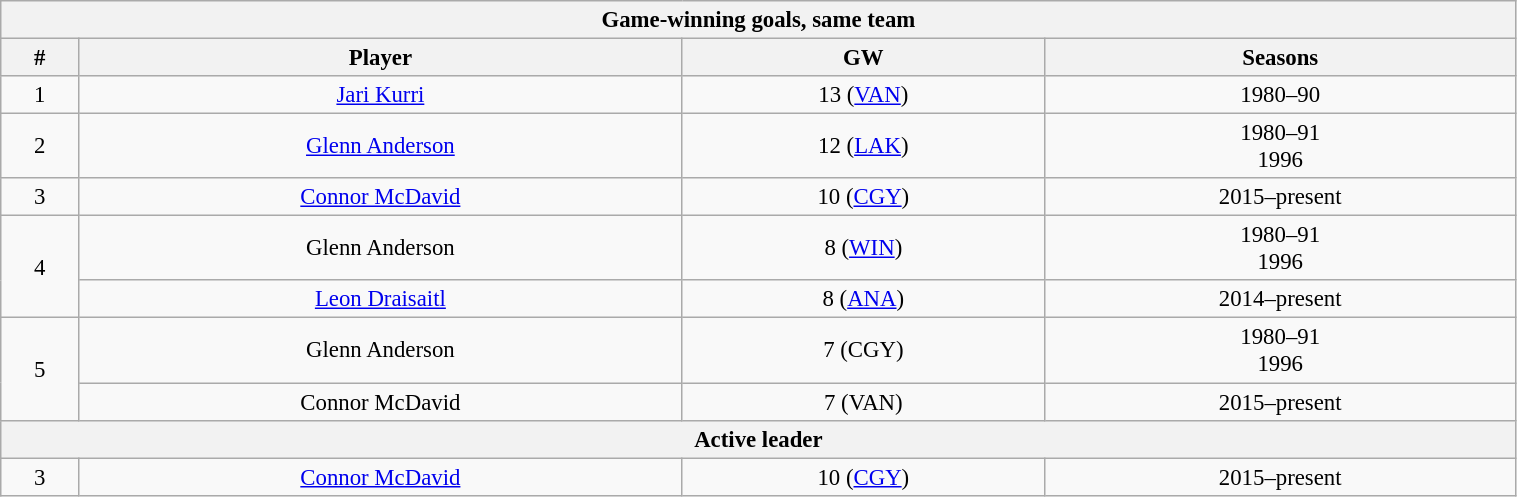<table class="wikitable" style="text-align: center; font-size: 95%" width="80%">
<tr>
<th colspan="4">Game-winning goals, same team</th>
</tr>
<tr>
<th>#</th>
<th>Player</th>
<th>GW</th>
<th>Seasons</th>
</tr>
<tr>
<td>1</td>
<td><a href='#'>Jari Kurri</a></td>
<td>13 (<a href='#'>VAN</a>)</td>
<td>1980–90</td>
</tr>
<tr>
<td>2</td>
<td><a href='#'>Glenn Anderson</a></td>
<td>12 (<a href='#'>LAK</a>)</td>
<td>1980–91<br>1996</td>
</tr>
<tr>
<td>3</td>
<td><a href='#'>Connor McDavid</a></td>
<td>10 (<a href='#'>CGY</a>)</td>
<td>2015–present</td>
</tr>
<tr>
<td rowspan=2>4</td>
<td>Glenn Anderson</td>
<td>8 (<a href='#'>WIN</a>)</td>
<td>1980–91<br>1996</td>
</tr>
<tr>
<td><a href='#'>Leon Draisaitl</a></td>
<td>8 (<a href='#'>ANA</a>)</td>
<td>2014–present</td>
</tr>
<tr>
<td rowspan=2>5</td>
<td>Glenn Anderson</td>
<td>7 (CGY)</td>
<td>1980–91<br>1996</td>
</tr>
<tr>
<td>Connor McDavid</td>
<td>7 (VAN)</td>
<td>2015–present</td>
</tr>
<tr>
<th colspan="4">Active leader</th>
</tr>
<tr>
<td>3</td>
<td><a href='#'>Connor McDavid</a></td>
<td>10 (<a href='#'>CGY</a>)</td>
<td>2015–present</td>
</tr>
</table>
